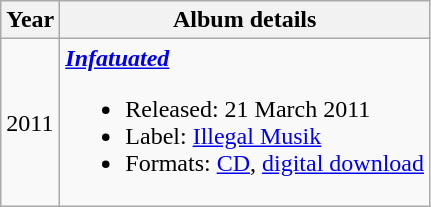<table class="wikitable">
<tr>
<th>Year</th>
<th>Album details</th>
</tr>
<tr>
<td>2011</td>
<td><strong><em><a href='#'>Infatuated</a></em></strong><br><ul><li>Released: 21 March 2011</li><li>Label: <a href='#'>Illegal Musik</a></li><li>Formats: <a href='#'>CD</a>, <a href='#'>digital download</a></li></ul></td>
</tr>
</table>
